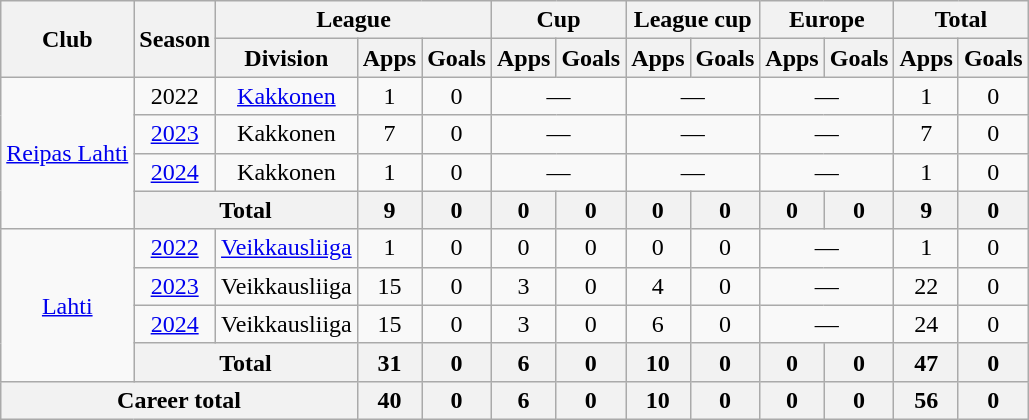<table class="wikitable" style="text-align:center">
<tr>
<th rowspan="2">Club</th>
<th rowspan="2">Season</th>
<th colspan="3">League</th>
<th colspan="2">Cup</th>
<th colspan="2">League cup</th>
<th colspan="2">Europe</th>
<th colspan="2">Total</th>
</tr>
<tr>
<th>Division</th>
<th>Apps</th>
<th>Goals</th>
<th>Apps</th>
<th>Goals</th>
<th>Apps</th>
<th>Goals</th>
<th>Apps</th>
<th>Goals</th>
<th>Apps</th>
<th>Goals</th>
</tr>
<tr>
<td rowspan="4"><a href='#'>Reipas Lahti</a></td>
<td>2022</td>
<td><a href='#'>Kakkonen</a></td>
<td>1</td>
<td>0</td>
<td colspan="2">—</td>
<td colspan="2">—</td>
<td colspan="2">—</td>
<td>1</td>
<td>0</td>
</tr>
<tr>
<td><a href='#'>2023</a></td>
<td>Kakkonen</td>
<td>7</td>
<td>0</td>
<td colspan="2">—</td>
<td colspan="2">—</td>
<td colspan="2">—</td>
<td>7</td>
<td>0</td>
</tr>
<tr>
<td><a href='#'>2024</a></td>
<td>Kakkonen</td>
<td>1</td>
<td>0</td>
<td colspan="2">—</td>
<td colspan="2">—</td>
<td colspan="2">—</td>
<td>1</td>
<td>0</td>
</tr>
<tr>
<th colspan="2">Total</th>
<th>9</th>
<th>0</th>
<th>0</th>
<th>0</th>
<th>0</th>
<th>0</th>
<th>0</th>
<th>0</th>
<th>9</th>
<th>0</th>
</tr>
<tr>
<td rowspan="4"><a href='#'>Lahti</a></td>
<td><a href='#'>2022</a></td>
<td><a href='#'>Veikkausliiga</a></td>
<td>1</td>
<td>0</td>
<td>0</td>
<td>0</td>
<td>0</td>
<td>0</td>
<td colspan="2">—</td>
<td>1</td>
<td>0</td>
</tr>
<tr>
<td><a href='#'>2023</a></td>
<td>Veikkausliiga</td>
<td>15</td>
<td>0</td>
<td>3</td>
<td>0</td>
<td>4</td>
<td>0</td>
<td colspan="2">—</td>
<td>22</td>
<td>0</td>
</tr>
<tr>
<td><a href='#'>2024</a></td>
<td>Veikkausliiga</td>
<td>15</td>
<td>0</td>
<td>3</td>
<td>0</td>
<td>6</td>
<td>0</td>
<td colspan="2">—</td>
<td>24</td>
<td>0</td>
</tr>
<tr>
<th colspan="2">Total</th>
<th>31</th>
<th>0</th>
<th>6</th>
<th>0</th>
<th>10</th>
<th>0</th>
<th>0</th>
<th>0</th>
<th>47</th>
<th>0</th>
</tr>
<tr>
<th colspan="3">Career total</th>
<th>40</th>
<th>0</th>
<th>6</th>
<th>0</th>
<th>10</th>
<th>0</th>
<th>0</th>
<th>0</th>
<th>56</th>
<th>0</th>
</tr>
</table>
